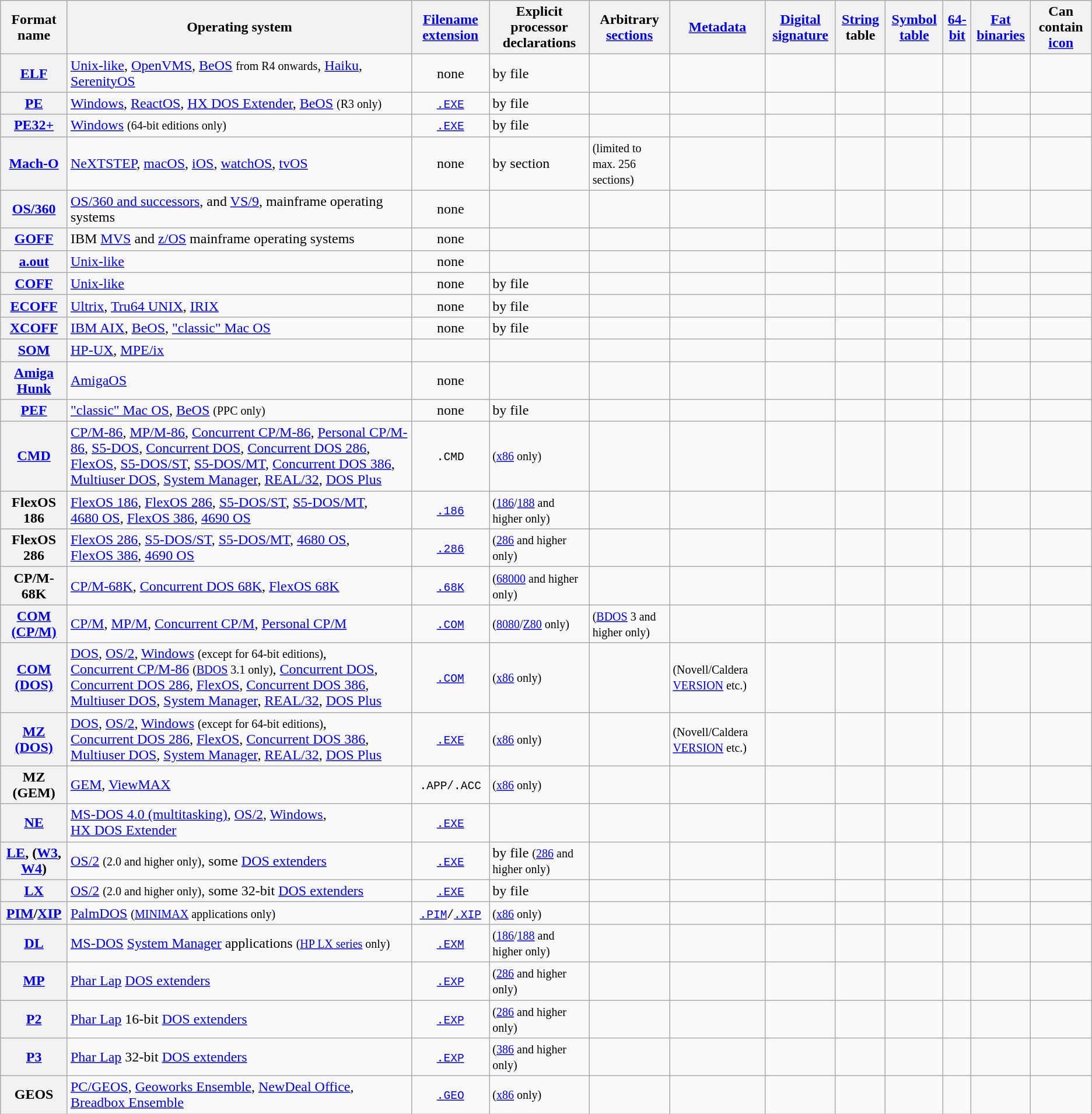<table class="wikitable sortable sort-under sticky-header">
<tr>
<th scope="col">Format name</th>
<th scope="col">Operating system</th>
<th scope="col"><a href='#'>Filename extension</a></th>
<th scope="col">Explicit processor declarations</th>
<th scope="col">Arbitrary <a href='#'>sections</a></th>
<th scope="col"><a href='#'>Metadata</a></th>
<th scope="col"><a href='#'>Digital signature</a></th>
<th scope="col"><a href='#'>String</a> table</th>
<th scope="col"><a href='#'>Symbol table</a></th>
<th scope="col"><a href='#'>64-bit</a></th>
<th scope="col"><a href='#'>Fat binaries</a></th>
<th scope="col">Can contain <a href='#'>icon</a></th>
</tr>
<tr>
<th scope="row"><a href='#'>ELF</a></th>
<td><a href='#'>Unix-like</a>, <a href='#'>OpenVMS</a>, <a href='#'>BeOS</a> <small>from R4 onwards</small>, <a href='#'>Haiku</a>, <a href='#'>SerenityOS</a></td>
<td style="text-align: center;">none</td>
<td> by file</td>
<td></td>
<td></td>
<td></td>
<td></td>
<td></td>
<td></td>
<td></td>
<td></td>
</tr>
<tr>
<th scope="row"><a href='#'>PE</a></th>
<td><a href='#'>Windows</a>, <a href='#'>ReactOS</a>, <a href='#'>HX&nbsp;DOS&nbsp;Extender</a>, <a href='#'>BeOS</a> <small>(R3 only)</small></td>
<td style="text-align: center;"><code><a href='#'>.EXE</a></code></td>
<td> by file</td>
<td></td>
<td></td>
<td></td>
<td></td>
<td></td>
<td></td>
<td></td>
<td></td>
</tr>
<tr>
<th scope="row"><a href='#'>PE32+</a></th>
<td><a href='#'>Windows</a> <small>(64-bit editions only)</small></td>
<td style="text-align: center;"><code><a href='#'>.EXE</a></code></td>
<td> by file</td>
<td></td>
<td></td>
<td></td>
<td></td>
<td></td>
<td></td>
<td></td>
<td></td>
</tr>
<tr>
<th scope="row"><a href='#'>Mach-O</a></th>
<td><a href='#'>NeXTSTEP</a>, <a href='#'>macOS</a>, <a href='#'>iOS</a>, <a href='#'>watchOS</a>, <a href='#'>tvOS</a></td>
<td style="text-align: center;">none</td>
<td> by section</td>
<td> <small>(limited to max. 256 sections)</small></td>
<td></td>
<td></td>
<td></td>
<td></td>
<td></td>
<td></td>
<td></td>
</tr>
<tr>
<th scope="row"><a href='#'>OS/360</a></th>
<td><a href='#'>OS/360 and successors</a>, and <a href='#'>VS/9</a>, mainframe operating systems</td>
<td style="text-align: center;">none</td>
<td></td>
<td></td>
<td></td>
<td></td>
<td></td>
<td></td>
<td></td>
<td></td>
<td></td>
</tr>
<tr>
<th scope="row"><a href='#'>GOFF</a></th>
<td>IBM <a href='#'>MVS</a> and <a href='#'>z/OS</a> mainframe operating systems</td>
<td style="text-align: center;">none</td>
<td></td>
<td></td>
<td></td>
<td></td>
<td></td>
<td></td>
<td></td>
<td></td>
<td></td>
</tr>
<tr>
<th scope="row"><a href='#'>a.out</a></th>
<td><a href='#'>Unix-like</a></td>
<td style="text-align: center;">none</td>
<td></td>
<td></td>
<td></td>
<td></td>
<td></td>
<td></td>
<td></td>
<td></td>
<td></td>
</tr>
<tr>
<th scope="row"><a href='#'>COFF</a></th>
<td><a href='#'>Unix-like</a></td>
<td style="text-align: center;">none</td>
<td> by file</td>
<td></td>
<td></td>
<td></td>
<td></td>
<td></td>
<td></td>
<td></td>
<td></td>
</tr>
<tr>
<th scope="row"><a href='#'>ECOFF</a></th>
<td><a href='#'>Ultrix</a>, <a href='#'>Tru64&nbsp;UNIX</a>, <a href='#'>IRIX</a></td>
<td style="text-align: center;">none</td>
<td> by file</td>
<td></td>
<td></td>
<td></td>
<td></td>
<td></td>
<td></td>
<td></td>
<td></td>
</tr>
<tr>
<th scope="row"><a href='#'>XCOFF</a></th>
<td><a href='#'>IBM&nbsp;AIX</a>, <a href='#'>BeOS</a>, <a href='#'>"classic" Mac OS</a></td>
<td style="text-align: center;">none</td>
<td> by file</td>
<td></td>
<td></td>
<td></td>
<td></td>
<td></td>
<td></td>
<td></td>
<td></td>
</tr>
<tr>
<th scope="row"><a href='#'>SOM</a></th>
<td><a href='#'>HP-UX</a>, <a href='#'>MPE/ix</a></td>
<td></td>
<td></td>
<td></td>
<td></td>
<td></td>
<td></td>
<td></td>
<td></td>
<td></td>
<td></td>
</tr>
<tr>
<th scope="row"><a href='#'>Amiga Hunk</a></th>
<td><a href='#'>AmigaOS</a></td>
<td style="text-align: center;">none</td>
<td></td>
<td></td>
<td></td>
<td></td>
<td></td>
<td></td>
<td></td>
<td></td>
<td></td>
</tr>
<tr>
<th scope="row"><a href='#'>PEF</a></th>
<td><a href='#'>"classic" Mac OS</a>, <a href='#'>BeOS</a> <small>(PPC only)</small></td>
<td style="text-align: center;">none</td>
<td> by file</td>
<td></td>
<td></td>
<td></td>
<td></td>
<td></td>
<td></td>
<td></td>
<td></td>
</tr>
<tr>
<th scope="row"><a href='#'>CMD</a></th>
<td><a href='#'>CP/M-86</a>, <a href='#'>MP/M-86</a>, <a href='#'>Concurrent&nbsp;CP/M-86</a>, <a href='#'>Personal&nbsp;CP/M-86</a>, <a href='#'>S5-DOS</a>, <a href='#'>Concurrent&nbsp;DOS</a>, <a href='#'>Concurrent&nbsp;DOS&nbsp;286</a>, <a href='#'>FlexOS</a>, <a href='#'>S5-DOS/ST</a>, <a href='#'>S5-DOS/MT</a>, <a href='#'>Concurrent&nbsp;DOS&nbsp;386</a>, <a href='#'>Multiuser&nbsp;DOS</a>, <a href='#'>System Manager</a>, <a href='#'>REAL/32</a>, <a href='#'>DOS&nbsp;Plus</a></td>
<td style="text-align: center;"><code>.CMD</code></td>
<td> <small>(<a href='#'>x86</a> only)</small></td>
<td></td>
<td></td>
<td></td>
<td></td>
<td></td>
<td></td>
<td></td>
<td></td>
</tr>
<tr>
<th scope="row">FlexOS 186</th>
<td><a href='#'>FlexOS&nbsp;186</a>, <a href='#'>FlexOS&nbsp;286</a>, <a href='#'>S5-DOS/ST</a>, <a href='#'>S5-DOS/MT</a>, <a href='#'>4680&nbsp;OS</a>, <a href='#'>FlexOS&nbsp;386</a>, <a href='#'>4690&nbsp;OS</a></td>
<td style="text-align: center;"><code><a href='#'>.186</a></code></td>
<td> <small>(<a href='#'>186</a>/<a href='#'>188</a> and higher only)</small></td>
<td></td>
<td></td>
<td></td>
<td></td>
<td></td>
<td></td>
<td></td>
<td></td>
</tr>
<tr>
<th scope="row">FlexOS 286</th>
<td><a href='#'>FlexOS&nbsp;286</a>, <a href='#'>S5-DOS/ST</a>, <a href='#'>S5-DOS/MT</a>, <a href='#'>4680&nbsp;OS</a>, <a href='#'>FlexOS&nbsp;386</a>, <a href='#'>4690&nbsp;OS</a></td>
<td style="text-align: center;"><code><a href='#'>.286</a></code></td>
<td> <small>(<a href='#'>286</a> and higher only)</small></td>
<td></td>
<td></td>
<td></td>
<td></td>
<td></td>
<td></td>
<td></td>
<td></td>
</tr>
<tr>
<th scope="row">CP/M-68K</th>
<td><a href='#'>CP/M-68K</a>, <a href='#'>Concurrent&nbsp;DOS&nbsp;68K</a>, <a href='#'>FlexOS&nbsp;68K</a></td>
<td style="text-align: center;"><code><a href='#'>.68K</a></code></td>
<td> <small>(<a href='#'>68000</a> and higher only)</small></td>
<td></td>
<td></td>
<td></td>
<td></td>
<td></td>
<td></td>
<td></td>
<td></td>
</tr>
<tr>
<th scope="row"><a href='#'>COM (CP/M)</a></th>
<td><a href='#'>CP/M</a>, <a href='#'>MP/M</a>, <a href='#'>Concurrent&nbsp;CP/M</a>, <a href='#'>Personal&nbsp;CP/M</a></td>
<td style="text-align: center;"><code><a href='#'>.COM</a></code></td>
<td> <small>(<a href='#'>8080</a>/<a href='#'>Z80</a> only)</small></td>
<td> <small>(<a href='#'>BDOS</a> 3 and higher only)</small></td>
<td></td>
<td></td>
<td></td>
<td></td>
<td></td>
<td></td>
<td></td>
</tr>
<tr>
<th scope="row"><a href='#'>COM (DOS)</a></th>
<td><a href='#'>DOS</a>, <a href='#'>OS/2</a>, <a href='#'>Windows</a> <small>(except for 64-bit editions)</small>, <a href='#'>Concurrent&nbsp;CP/M-86</a> <small>(<a href='#'>BDOS</a> 3.1 only)</small>, <a href='#'>Concurrent&nbsp;DOS</a>, <a href='#'>Concurrent&nbsp;DOS&nbsp;286</a>, <a href='#'>FlexOS</a>, <a href='#'>Concurrent&nbsp;DOS&nbsp;386</a>, <a href='#'>Multiuser&nbsp;DOS</a>, <a href='#'>System Manager</a>, <a href='#'>REAL/32</a>, <a href='#'>DOS&nbsp;Plus</a></td>
<td style="text-align: center;"><code><a href='#'>.COM</a></code></td>
<td> <small>(<a href='#'>x86</a> only)</small></td>
<td></td>
<td> <small>(Novell/Caldera <a href='#'>VERSION</a> etc.)</small></td>
<td></td>
<td></td>
<td></td>
<td></td>
<td></td>
<td></td>
</tr>
<tr>
<th scope="row"><a href='#'>MZ (DOS)</a></th>
<td><a href='#'>DOS</a>, <a href='#'>OS/2</a>, <a href='#'>Windows</a> <small>(except for 64-bit editions)</small>, <a href='#'>Concurrent&nbsp;DOS&nbsp;286</a>, <a href='#'>FlexOS</a>, <a href='#'>Concurrent&nbsp;DOS&nbsp;386</a>, <a href='#'>Multiuser&nbsp;DOS</a>, <a href='#'>System Manager</a>, <a href='#'>REAL/32</a>, <a href='#'>DOS&nbsp;Plus</a></td>
<td style="text-align: center;"><code><a href='#'>.EXE</a></code></td>
<td> <small>(<a href='#'>x86</a> only)</small></td>
<td></td>
<td> <small>(Novell/Caldera <a href='#'>VERSION</a> etc.)</small></td>
<td></td>
<td></td>
<td></td>
<td></td>
<td></td>
<td></td>
</tr>
<tr>
<th scope="row">MZ (GEM)</th>
<td><a href='#'>GEM</a>, <a href='#'>ViewMAX</a></td>
<td style="text-align: center;"><code>.APP/.ACC</code></td>
<td> <small>(<a href='#'>x86</a> only)</small></td>
<td></td>
<td></td>
<td></td>
<td></td>
<td></td>
<td></td>
<td></td>
<td></td>
</tr>
<tr>
<th scope="row"><a href='#'>NE</a></th>
<td><a href='#'>MS-DOS 4.0 (multitasking)</a>, <a href='#'>OS/2</a>, <a href='#'>Windows</a>, <a href='#'>HX&nbsp;DOS&nbsp;Extender</a></td>
<td style="text-align: center;"><code><a href='#'>.EXE</a></code></td>
<td></td>
<td></td>
<td></td>
<td></td>
<td></td>
<td></td>
<td></td>
<td></td>
<td></td>
</tr>
<tr>
<th scope="row"><a href='#'>LE</a>, (<a href='#'>W3</a>, <a href='#'>W4</a>)</th>
<td><a href='#'>OS/2</a> <small>(2.0 and higher only)</small>, some <a href='#'>DOS extenders</a></td>
<td style="text-align: center;"><code><a href='#'>.EXE</a></code></td>
<td> by file <small>(<a href='#'>286</a> and higher only)</small></td>
<td></td>
<td></td>
<td></td>
<td></td>
<td></td>
<td></td>
<td></td>
<td></td>
</tr>
<tr>
<th scope="row"><a href='#'>LX</a></th>
<td><a href='#'>OS/2</a> <small>(2.0 and higher only)</small>, some 32-bit <a href='#'>DOS extenders</a></td>
<td style="text-align: center;"><code><a href='#'>.EXE</a></code></td>
<td> by file</td>
<td></td>
<td></td>
<td></td>
<td></td>
<td></td>
<td></td>
<td></td>
<td></td>
</tr>
<tr>
<th scope="row"><a href='#'>PIM</a>/<a href='#'>XIP</a></th>
<td><a href='#'>PalmDOS</a> <small>(<a href='#'>MINIMAX</a> applications only)</small></td>
<td style="text-align: center;"><code><a href='#'>.PIM</a>/<a href='#'>.XIP</a></code></td>
<td> <small>(<a href='#'>x86</a> only)</small></td>
<td></td>
<td></td>
<td></td>
<td></td>
<td></td>
<td></td>
<td></td>
<td></td>
</tr>
<tr>
<th scope="row" id=.exm><a href='#'>DL</a></th>
<td><a href='#'>MS-DOS</a> <a href='#'>System Manager</a> applications <small>(<a href='#'>HP LX series</a> only)</small></td>
<td style="text-align: center;"><code><a href='#'>.EXM</a></code></td>
<td> <small>(<a href='#'>186</a>/<a href='#'>188</a> and higher only)</small></td>
<td></td>
<td></td>
<td></td>
<td></td>
<td></td>
<td></td>
<td></td>
<td></td>
</tr>
<tr>
<th scope="row" id=.exp><a href='#'>MP</a></th>
<td><a href='#'>Phar Lap</a> <a href='#'>DOS extenders</a></td>
<td style="text-align: center;"><code><a href='#'>.EXP</a></code></td>
<td> <small>(<a href='#'>286</a> and higher only)</small></td>
<td></td>
<td></td>
<td></td>
<td></td>
<td></td>
<td></td>
<td></td>
<td></td>
</tr>
<tr>
<th scope="row"><a href='#'>P2</a></th>
<td><a href='#'>Phar Lap</a> 16-bit <a href='#'>DOS extenders</a></td>
<td style="text-align: center;"><code><a href='#'>.EXP</a></code></td>
<td> <small>(<a href='#'>286</a> and higher only)</small></td>
<td></td>
<td></td>
<td></td>
<td></td>
<td></td>
<td></td>
<td></td>
<td></td>
</tr>
<tr>
<th scope="row"><a href='#'>P3</a></th>
<td><a href='#'>Phar Lap</a> 32-bit <a href='#'>DOS extenders</a></td>
<td style="text-align: center;"><code><a href='#'>.EXP</a></code></td>
<td> <small>(<a href='#'>386</a> and higher only)</small></td>
<td></td>
<td></td>
<td></td>
<td></td>
<td></td>
<td></td>
<td></td>
<td></td>
</tr>
<tr>
<th scope="row">GEOS</th>
<td><a href='#'>PC/GEOS</a>, <a href='#'>Geoworks&nbsp;Ensemble</a>, <a href='#'>NewDeal&nbsp;Office</a>, <a href='#'>Breadbox&nbsp;Ensemble</a></td>
<td style="text-align: center;"><code><a href='#'>.GEO</a></code></td>
<td> <small>(<a href='#'>x86</a> only)</small></td>
<td></td>
<td></td>
<td></td>
<td></td>
<td></td>
<td></td>
<td></td>
<td></td>
</tr>
</table>
